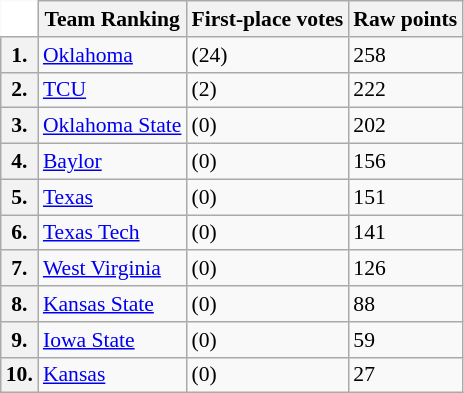<table class="wikitable" style="white-space:nowrap; font-size:90%;">
<tr>
<td ! colspan=1 style="background:white; border-top-style:hidden; border-left-style:hidden;"></td>
<th>Team Ranking</th>
<th>First-place votes</th>
<th>Raw points</th>
</tr>
<tr>
<th>1.</th>
<td><a href='#'>Oklahoma</a></td>
<td>(24)</td>
<td>258</td>
</tr>
<tr>
<th>2.</th>
<td><a href='#'>TCU</a></td>
<td>(2)</td>
<td>222</td>
</tr>
<tr>
<th>3.</th>
<td><a href='#'>Oklahoma State</a></td>
<td>(0)</td>
<td>202</td>
</tr>
<tr>
<th>4.</th>
<td><a href='#'>Baylor</a></td>
<td>(0)</td>
<td>156</td>
</tr>
<tr>
<th>5.</th>
<td><a href='#'>Texas</a></td>
<td>(0)</td>
<td>151</td>
</tr>
<tr>
<th>6.</th>
<td><a href='#'>Texas Tech</a></td>
<td>(0)</td>
<td>141</td>
</tr>
<tr>
<th>7.</th>
<td><a href='#'>West Virginia</a></td>
<td>(0)</td>
<td>126</td>
</tr>
<tr>
<th>8.</th>
<td><a href='#'>Kansas State</a></td>
<td>(0)</td>
<td>88</td>
</tr>
<tr>
<th>9.</th>
<td><a href='#'>Iowa State</a></td>
<td>(0)</td>
<td>59</td>
</tr>
<tr>
<th>10.</th>
<td><a href='#'>Kansas</a></td>
<td>(0)</td>
<td>27</td>
</tr>
</table>
